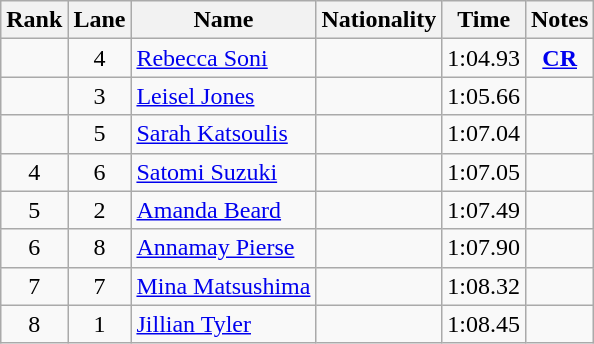<table class="wikitable sortable" style="text-align:center">
<tr>
<th>Rank</th>
<th>Lane</th>
<th>Name</th>
<th>Nationality</th>
<th>Time</th>
<th>Notes</th>
</tr>
<tr>
<td></td>
<td>4</td>
<td align=left><a href='#'>Rebecca Soni</a></td>
<td align=left></td>
<td>1:04.93</td>
<td><strong><a href='#'>CR</a></strong></td>
</tr>
<tr>
<td></td>
<td>3</td>
<td align=left><a href='#'>Leisel Jones</a></td>
<td align=left></td>
<td>1:05.66</td>
<td></td>
</tr>
<tr>
<td></td>
<td>5</td>
<td align=left><a href='#'>Sarah Katsoulis</a></td>
<td align=left></td>
<td>1:07.04</td>
<td></td>
</tr>
<tr>
<td>4</td>
<td>6</td>
<td align=left><a href='#'>Satomi Suzuki</a></td>
<td align=left></td>
<td>1:07.05</td>
<td></td>
</tr>
<tr>
<td>5</td>
<td>2</td>
<td align=left><a href='#'>Amanda Beard</a></td>
<td align=left></td>
<td>1:07.49</td>
<td></td>
</tr>
<tr>
<td>6</td>
<td>8</td>
<td align=left><a href='#'>Annamay Pierse</a></td>
<td align=left></td>
<td>1:07.90</td>
<td></td>
</tr>
<tr>
<td>7</td>
<td>7</td>
<td align=left><a href='#'>Mina Matsushima</a></td>
<td align=left></td>
<td>1:08.32</td>
<td></td>
</tr>
<tr>
<td>8</td>
<td>1</td>
<td align=left><a href='#'>Jillian Tyler</a></td>
<td align=left></td>
<td>1:08.45</td>
<td></td>
</tr>
</table>
